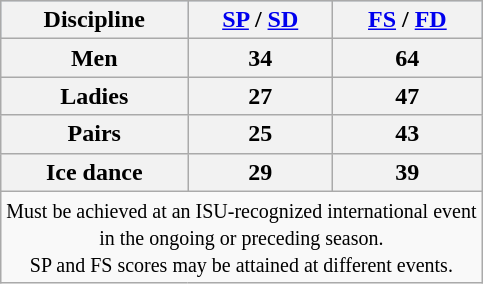<table class="wikitable">
<tr bgcolor=b0c4de align=center>
<th>Discipline</th>
<th><a href='#'>SP</a> / <a href='#'>SD</a></th>
<th><a href='#'>FS</a> / <a href='#'>FD</a></th>
</tr>
<tr>
<th>Men</th>
<th>34</th>
<th>64</th>
</tr>
<tr>
<th>Ladies</th>
<th>27</th>
<th>47</th>
</tr>
<tr>
<th>Pairs</th>
<th>25</th>
<th>43</th>
</tr>
<tr>
<th>Ice dance</th>
<th>29</th>
<th>39</th>
</tr>
<tr>
<td colspan=3 align=center><small>Must be achieved at an ISU-recognized international event <br> in the ongoing or preceding season. <br> SP and FS scores may be attained at different events.</small></td>
</tr>
</table>
